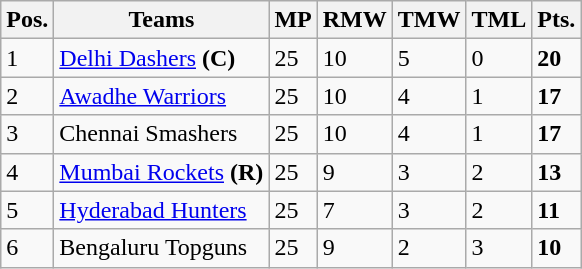<table class="wikitable">
<tr>
<th><abbr>Pos.</abbr></th>
<th>Teams</th>
<th><abbr>MP</abbr></th>
<th><abbr>RMW</abbr></th>
<th><abbr>TMW</abbr></th>
<th><abbr>TML</abbr></th>
<th><abbr>Pts.</abbr></th>
</tr>
<tr>
<td>1</td>
<td><a href='#'>Delhi Dashers</a> <strong>(C)</strong></td>
<td>25</td>
<td>10</td>
<td>5</td>
<td>0</td>
<td><strong>20</strong></td>
</tr>
<tr>
<td>2</td>
<td><a href='#'>Awadhe Warriors</a></td>
<td>25</td>
<td>10</td>
<td>4</td>
<td>1</td>
<td><strong>17</strong></td>
</tr>
<tr>
<td>3</td>
<td>Chennai Smashers</td>
<td>25</td>
<td>10</td>
<td>4</td>
<td>1</td>
<td><strong>17</strong></td>
</tr>
<tr>
<td>4</td>
<td><a href='#'>Mumbai Rockets</a> <strong>(R)</strong></td>
<td>25</td>
<td>9</td>
<td>3</td>
<td>2</td>
<td><strong>13</strong></td>
</tr>
<tr>
<td>5</td>
<td><a href='#'>Hyderabad Hunters</a></td>
<td>25</td>
<td>7</td>
<td>3</td>
<td>2</td>
<td><strong>11</strong></td>
</tr>
<tr>
<td>6</td>
<td>Bengaluru Topguns</td>
<td>25</td>
<td>9</td>
<td>2</td>
<td>3</td>
<td><strong>10</strong></td>
</tr>
</table>
